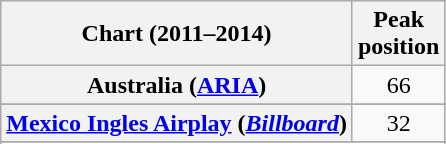<table class="wikitable sortable plainrowheaders" style="text-align:center;">
<tr>
<th>Chart (2011–2014)</th>
<th>Peak<br>position</th>
</tr>
<tr>
<th scope="row">Australia (<a href='#'>ARIA</a>)</th>
<td>66</td>
</tr>
<tr>
</tr>
<tr>
</tr>
<tr>
</tr>
<tr>
</tr>
<tr>
</tr>
<tr>
</tr>
<tr>
</tr>
<tr>
</tr>
<tr>
</tr>
<tr>
<th scope="row"><a href='#'>Mexico Ingles Airplay</a> (<em><a href='#'>Billboard</a></em>)</th>
<td>32</td>
</tr>
<tr>
</tr>
<tr>
</tr>
<tr>
</tr>
<tr>
</tr>
<tr>
</tr>
<tr>
</tr>
<tr>
</tr>
<tr>
</tr>
<tr>
</tr>
<tr>
</tr>
<tr>
</tr>
<tr>
</tr>
<tr>
</tr>
<tr>
</tr>
<tr>
</tr>
</table>
